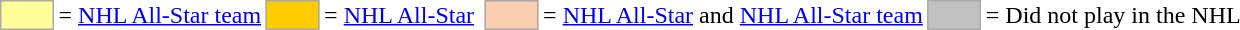<table>
<tr>
<td style="background-color:#FFFF99; border:1px solid #aaaaaa; width:2em;"></td>
<td>= <a href='#'>NHL All-Star team</a></td>
<td style="background-color:#FFCC00; border:1px solid #aaaaaa; width:2em;"></td>
<td>= <a href='#'>NHL All-Star</a></td>
<td></td>
<td style="background-color:#FBCEB1; border:1px solid #aaaaaa; width:2em;"></td>
<td>= <a href='#'>NHL All-Star</a>  and <a href='#'>NHL All-Star team</a></td>
<td style="background-color:#C0C0C0; border:1px solid #aaaaaa; width:2em;"></td>
<td>= Did not play in the NHL</td>
</tr>
</table>
